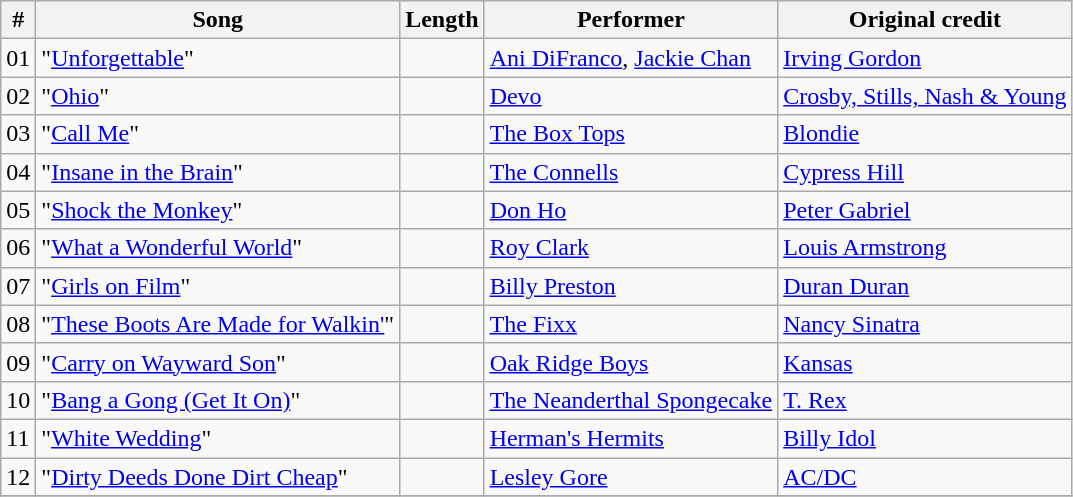<table class="wikitable">
<tr>
<th>#</th>
<th>Song</th>
<th>Length</th>
<th>Performer</th>
<th>Original credit</th>
</tr>
<tr>
<td>01</td>
<td>"<a href='#'>Unforgettable</a>"</td>
<td></td>
<td><a href='#'>Ani DiFranco</a>, <a href='#'>Jackie Chan</a></td>
<td><a href='#'>Irving Gordon</a></td>
</tr>
<tr>
<td>02</td>
<td>"<a href='#'>Ohio</a>"</td>
<td></td>
<td><a href='#'>Devo</a></td>
<td><a href='#'>Crosby, Stills, Nash & Young</a></td>
</tr>
<tr>
<td>03</td>
<td>"<a href='#'>Call Me</a>"</td>
<td></td>
<td><a href='#'>The Box Tops</a></td>
<td><a href='#'>Blondie</a></td>
</tr>
<tr>
<td>04</td>
<td>"<a href='#'>Insane in the Brain</a>"</td>
<td></td>
<td><a href='#'>The Connells</a></td>
<td><a href='#'>Cypress Hill</a></td>
</tr>
<tr>
<td>05</td>
<td>"<a href='#'>Shock the Monkey</a>"</td>
<td></td>
<td><a href='#'>Don Ho</a></td>
<td><a href='#'>Peter Gabriel</a></td>
</tr>
<tr>
<td>06</td>
<td>"<a href='#'>What a Wonderful World</a>"</td>
<td></td>
<td><a href='#'>Roy Clark</a></td>
<td><a href='#'>Louis Armstrong</a></td>
</tr>
<tr>
<td>07</td>
<td>"<a href='#'>Girls on Film</a>"</td>
<td></td>
<td><a href='#'>Billy Preston</a></td>
<td><a href='#'>Duran Duran</a></td>
</tr>
<tr>
<td>08</td>
<td>"<a href='#'>These Boots Are Made for Walkin'</a>"</td>
<td></td>
<td><a href='#'>The Fixx</a></td>
<td><a href='#'>Nancy Sinatra</a></td>
</tr>
<tr>
<td>09</td>
<td>"<a href='#'>Carry on Wayward Son</a>"</td>
<td></td>
<td><a href='#'>Oak Ridge Boys</a></td>
<td><a href='#'>Kansas</a></td>
</tr>
<tr>
<td>10</td>
<td>"<a href='#'>Bang a Gong (Get It On)</a>"</td>
<td></td>
<td><a href='#'>The Neanderthal Spongecake</a></td>
<td><a href='#'>T. Rex</a></td>
</tr>
<tr>
<td>11</td>
<td>"<a href='#'>White Wedding</a>"</td>
<td></td>
<td><a href='#'>Herman's Hermits</a></td>
<td><a href='#'>Billy Idol</a></td>
</tr>
<tr>
<td>12</td>
<td>"<a href='#'>Dirty Deeds Done Dirt Cheap</a>"</td>
<td></td>
<td><a href='#'>Lesley Gore</a></td>
<td><a href='#'>AC/DC</a></td>
</tr>
<tr>
</tr>
</table>
